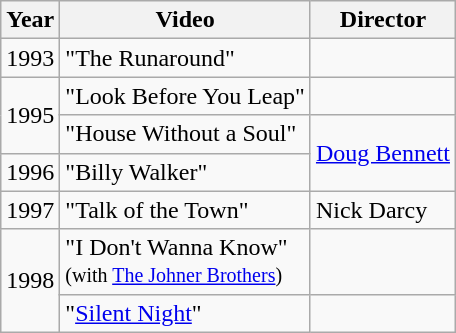<table class="wikitable">
<tr>
<th>Year</th>
<th>Video</th>
<th>Director</th>
</tr>
<tr>
<td>1993</td>
<td>"The Runaround"</td>
<td></td>
</tr>
<tr>
<td rowspan="2">1995</td>
<td>"Look Before You Leap"</td>
<td></td>
</tr>
<tr>
<td>"House Without a Soul"</td>
<td rowspan="2"><a href='#'>Doug Bennett</a></td>
</tr>
<tr>
<td>1996</td>
<td>"Billy Walker"</td>
</tr>
<tr>
<td>1997</td>
<td>"Talk of the Town"</td>
<td>Nick Darcy</td>
</tr>
<tr>
<td rowspan="2">1998</td>
<td>"I Don't Wanna Know"<br><small>(with <a href='#'>The Johner Brothers</a>)</small></td>
<td></td>
</tr>
<tr>
<td>"<a href='#'>Silent Night</a>"</td>
<td></td>
</tr>
</table>
